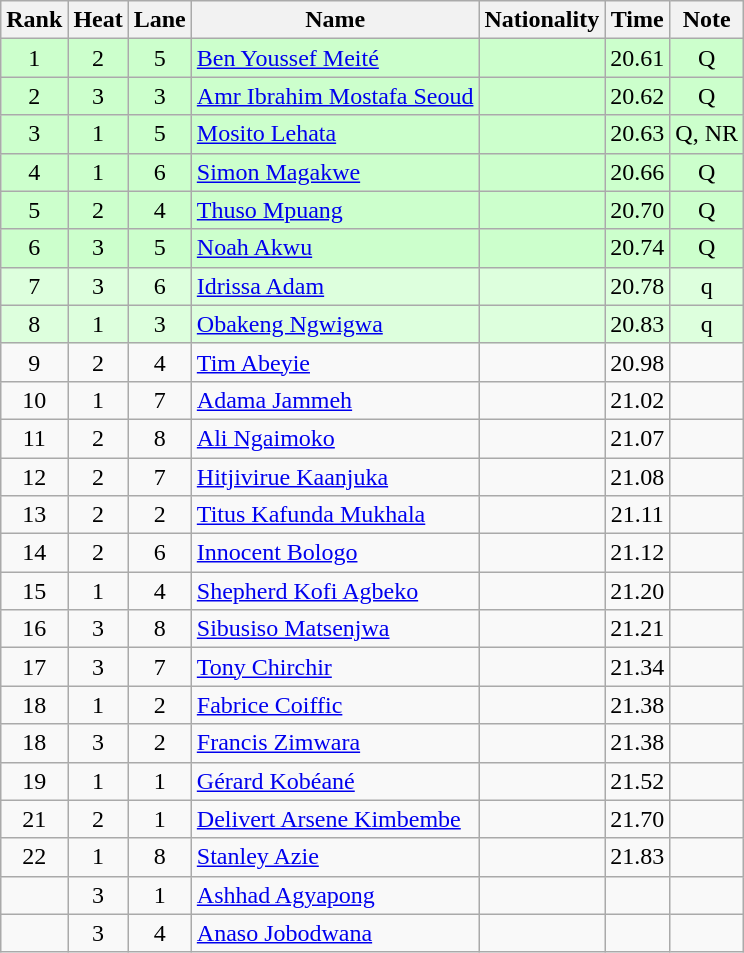<table class="wikitable sortable" style="text-align:center">
<tr>
<th>Rank</th>
<th>Heat</th>
<th>Lane</th>
<th>Name</th>
<th>Nationality</th>
<th>Time</th>
<th>Note</th>
</tr>
<tr bgcolor=ccffcc>
<td>1</td>
<td>2</td>
<td>5</td>
<td align="left"><a href='#'>Ben Youssef Meité</a></td>
<td align=left></td>
<td>20.61</td>
<td>Q</td>
</tr>
<tr bgcolor=ccffcc>
<td>2</td>
<td>3</td>
<td>3</td>
<td align="left"><a href='#'>Amr Ibrahim Mostafa Seoud</a></td>
<td align=left></td>
<td>20.62</td>
<td>Q</td>
</tr>
<tr bgcolor=ccffcc>
<td>3</td>
<td>1</td>
<td>5</td>
<td align="left"><a href='#'>Mosito Lehata</a></td>
<td align=left></td>
<td>20.63</td>
<td>Q, NR</td>
</tr>
<tr bgcolor=ccffcc>
<td>4</td>
<td>1</td>
<td>6</td>
<td align="left"><a href='#'>Simon Magakwe</a></td>
<td align=left></td>
<td>20.66</td>
<td>Q</td>
</tr>
<tr bgcolor=ccffcc>
<td>5</td>
<td>2</td>
<td>4</td>
<td align="left"><a href='#'>Thuso Mpuang</a></td>
<td align=left></td>
<td>20.70</td>
<td>Q</td>
</tr>
<tr bgcolor=ccffcc>
<td>6</td>
<td>3</td>
<td>5</td>
<td align="left"><a href='#'>Noah Akwu</a></td>
<td align=left></td>
<td>20.74</td>
<td>Q</td>
</tr>
<tr bgcolor=ddffdd>
<td>7</td>
<td>3</td>
<td>6</td>
<td align="left"><a href='#'>Idrissa Adam</a></td>
<td align=left></td>
<td>20.78</td>
<td>q</td>
</tr>
<tr bgcolor=ddffdd>
<td>8</td>
<td>1</td>
<td>3</td>
<td align="left"><a href='#'>Obakeng Ngwigwa</a></td>
<td align=left></td>
<td>20.83</td>
<td>q</td>
</tr>
<tr>
<td>9</td>
<td>2</td>
<td>4</td>
<td align="left"><a href='#'>Tim Abeyie</a></td>
<td align=left></td>
<td>20.98</td>
<td></td>
</tr>
<tr>
<td>10</td>
<td>1</td>
<td>7</td>
<td align="left"><a href='#'>Adama Jammeh</a></td>
<td align=left></td>
<td>21.02</td>
<td></td>
</tr>
<tr>
<td>11</td>
<td>2</td>
<td>8</td>
<td align="left"><a href='#'>Ali Ngaimoko</a></td>
<td align=left></td>
<td>21.07</td>
<td></td>
</tr>
<tr>
<td>12</td>
<td>2</td>
<td>7</td>
<td align="left"><a href='#'>Hitjivirue Kaanjuka</a></td>
<td align=left></td>
<td>21.08</td>
<td></td>
</tr>
<tr>
<td>13</td>
<td>2</td>
<td>2</td>
<td align="left"><a href='#'>Titus Kafunda Mukhala</a></td>
<td align=left></td>
<td>21.11</td>
<td></td>
</tr>
<tr>
<td>14</td>
<td>2</td>
<td>6</td>
<td align="left"><a href='#'>Innocent Bologo</a></td>
<td align=left></td>
<td>21.12</td>
<td></td>
</tr>
<tr>
<td>15</td>
<td>1</td>
<td>4</td>
<td align="left"><a href='#'>Shepherd Kofi Agbeko</a></td>
<td align=left></td>
<td>21.20</td>
<td></td>
</tr>
<tr>
<td>16</td>
<td>3</td>
<td>8</td>
<td align="left"><a href='#'>Sibusiso Matsenjwa</a></td>
<td align=left></td>
<td>21.21</td>
<td></td>
</tr>
<tr>
<td>17</td>
<td>3</td>
<td>7</td>
<td align="left"><a href='#'>Tony Chirchir</a></td>
<td align=left></td>
<td>21.34</td>
<td></td>
</tr>
<tr>
<td>18</td>
<td>1</td>
<td>2</td>
<td align="left"><a href='#'>Fabrice Coiffic</a></td>
<td align=left></td>
<td>21.38</td>
<td></td>
</tr>
<tr>
<td>18</td>
<td>3</td>
<td>2</td>
<td align="left"><a href='#'>Francis Zimwara</a></td>
<td align=left></td>
<td>21.38</td>
<td></td>
</tr>
<tr>
<td>19</td>
<td>1</td>
<td>1</td>
<td align="left"><a href='#'>Gérard Kobéané</a></td>
<td align=left></td>
<td>21.52</td>
<td></td>
</tr>
<tr>
<td>21</td>
<td>2</td>
<td>1</td>
<td align="left"><a href='#'>Delivert Arsene Kimbembe</a></td>
<td align=left></td>
<td>21.70</td>
<td></td>
</tr>
<tr>
<td>22</td>
<td>1</td>
<td>8</td>
<td align="left"><a href='#'>Stanley Azie</a></td>
<td align=left></td>
<td>21.83</td>
<td></td>
</tr>
<tr>
<td></td>
<td>3</td>
<td>1</td>
<td align="left"><a href='#'>Ashhad Agyapong</a></td>
<td align=left></td>
<td></td>
<td></td>
</tr>
<tr>
<td></td>
<td>3</td>
<td>4</td>
<td align="left"><a href='#'>Anaso Jobodwana</a></td>
<td align=left></td>
<td></td>
<td></td>
</tr>
</table>
